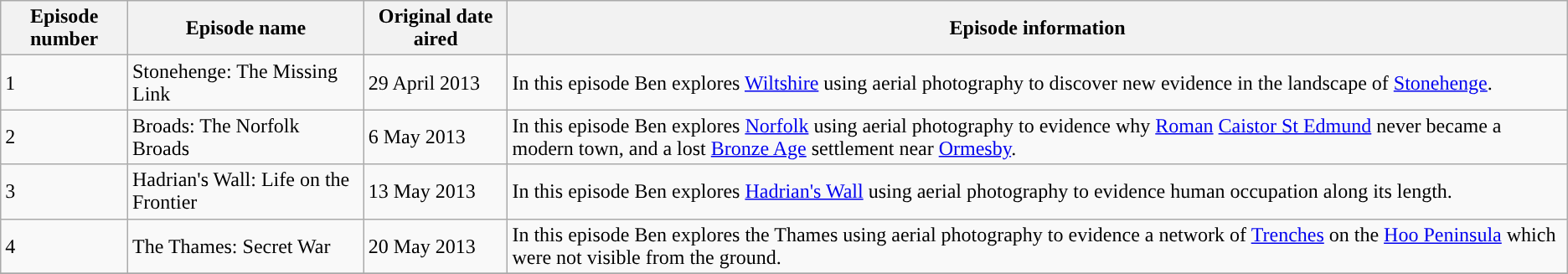<table class="wikitable sortable">
<tr>
<th>Episode number</th>
<th>Episode name</th>
<th>Original date aired</th>
<th>Episode information</th>
</tr>
<tr>
<td>1</td>
<td>Stonehenge: The Missing Link</td>
<td>29 April 2013</td>
<td>In this episode Ben explores <a href='#'>Wiltshire</a> using aerial photography to discover new evidence in the landscape of <a href='#'>Stonehenge</a>.</td>
</tr>
<tr>
<td>2</td>
<td>Broads: The Norfolk Broads</td>
<td>6 May 2013</td>
<td>In this episode Ben explores <a href='#'>Norfolk</a> using aerial photography to evidence why <a href='#'>Roman</a> <a href='#'>Caistor St Edmund</a> never became a modern town, and a lost <a href='#'>Bronze Age</a> settlement near <a href='#'>Ormesby</a>.</td>
</tr>
<tr>
<td>3</td>
<td>Hadrian's Wall: Life on the Frontier</td>
<td>13 May 2013</td>
<td>In this episode Ben explores <a href='#'>Hadrian's Wall</a> using aerial photography to evidence human occupation along its length.</td>
</tr>
<tr>
<td>4</td>
<td>The Thames: Secret War</td>
<td>20 May 2013</td>
<td>In this episode Ben explores the Thames using aerial photography to evidence a network of <a href='#'>Trenches</a> on the <a href='#'>Hoo Peninsula</a> which were not visible from the ground.</td>
</tr>
<tr>
</tr>
</table>
